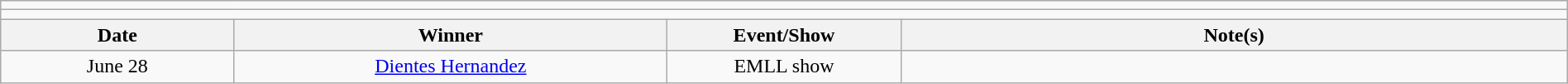<table class="wikitable" style="text-align:center; width:100%;">
<tr>
<td colspan=5></td>
</tr>
<tr>
<td colspan=5><strong></strong></td>
</tr>
<tr>
<th width=14%>Date</th>
<th width=26%>Winner</th>
<th width=14%>Event/Show</th>
<th width=40%>Note(s)</th>
</tr>
<tr>
<td>June 28</td>
<td><a href='#'>Dientes Hernandez</a></td>
<td>EMLL show</td>
<td align=left></td>
</tr>
</table>
